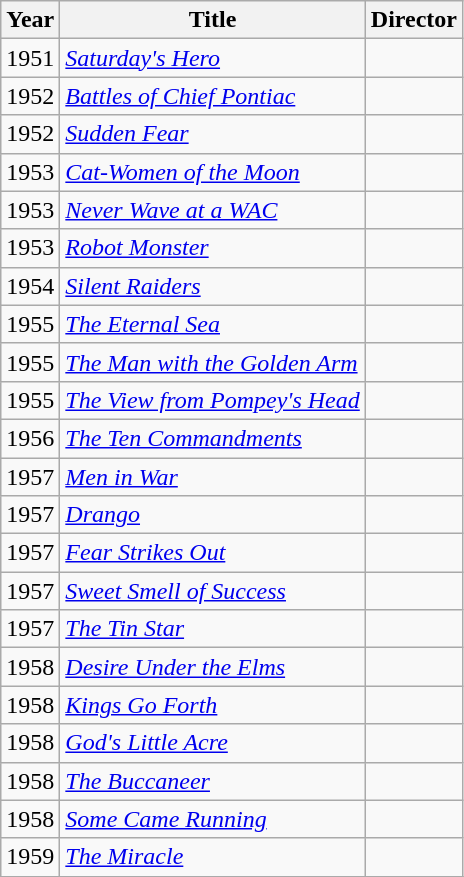<table class="wikitable unsortable">
<tr>
<th>Year</th>
<th>Title</th>
<th>Director</th>
</tr>
<tr>
<td>1951</td>
<td><em><a href='#'>Saturday's Hero</a></em></td>
<td></td>
</tr>
<tr>
<td>1952</td>
<td><em><a href='#'>Battles of Chief Pontiac</a></em></td>
<td></td>
</tr>
<tr>
<td>1952</td>
<td><em><a href='#'>Sudden Fear</a></em></td>
<td></td>
</tr>
<tr>
<td>1953</td>
<td><em><a href='#'>Cat-Women of the Moon</a></em></td>
<td></td>
</tr>
<tr>
<td>1953</td>
<td><em><a href='#'>Never Wave at a WAC</a></em></td>
<td></td>
</tr>
<tr>
<td>1953</td>
<td><em><a href='#'>Robot Monster</a></em></td>
<td></td>
</tr>
<tr>
<td>1954</td>
<td><em><a href='#'>Silent Raiders</a></em></td>
<td></td>
</tr>
<tr>
<td>1955</td>
<td><em><a href='#'>The Eternal Sea</a></em></td>
<td></td>
</tr>
<tr>
<td>1955</td>
<td><em><a href='#'>The Man with the Golden Arm</a></em></td>
<td></td>
</tr>
<tr>
<td>1955</td>
<td><em><a href='#'>The View from Pompey's Head</a></em></td>
<td></td>
</tr>
<tr>
<td>1956</td>
<td><em><a href='#'>The Ten Commandments</a></em></td>
<td></td>
</tr>
<tr>
<td>1957</td>
<td><em><a href='#'>Men in War</a></em></td>
<td></td>
</tr>
<tr>
<td>1957</td>
<td><em><a href='#'>Drango</a></em></td>
<td></td>
</tr>
<tr>
<td>1957</td>
<td><em><a href='#'>Fear Strikes Out</a></em></td>
<td></td>
</tr>
<tr>
<td>1957</td>
<td><em><a href='#'>Sweet Smell of Success</a></em></td>
<td></td>
</tr>
<tr>
<td>1957</td>
<td><em><a href='#'>The Tin Star</a></em></td>
<td></td>
</tr>
<tr>
<td>1958</td>
<td><em><a href='#'>Desire Under the Elms</a></em></td>
<td></td>
</tr>
<tr>
<td>1958</td>
<td><em><a href='#'>Kings Go Forth</a></em></td>
<td></td>
</tr>
<tr>
<td>1958</td>
<td><em><a href='#'>God's Little Acre</a></em></td>
<td></td>
</tr>
<tr>
<td>1958</td>
<td><em><a href='#'>The Buccaneer</a></em></td>
<td></td>
</tr>
<tr>
<td>1958</td>
<td><em><a href='#'>Some Came Running</a></em></td>
<td></td>
</tr>
<tr>
<td>1959</td>
<td><em><a href='#'>The Miracle</a></em></td>
<td></td>
</tr>
<tr>
</tr>
</table>
